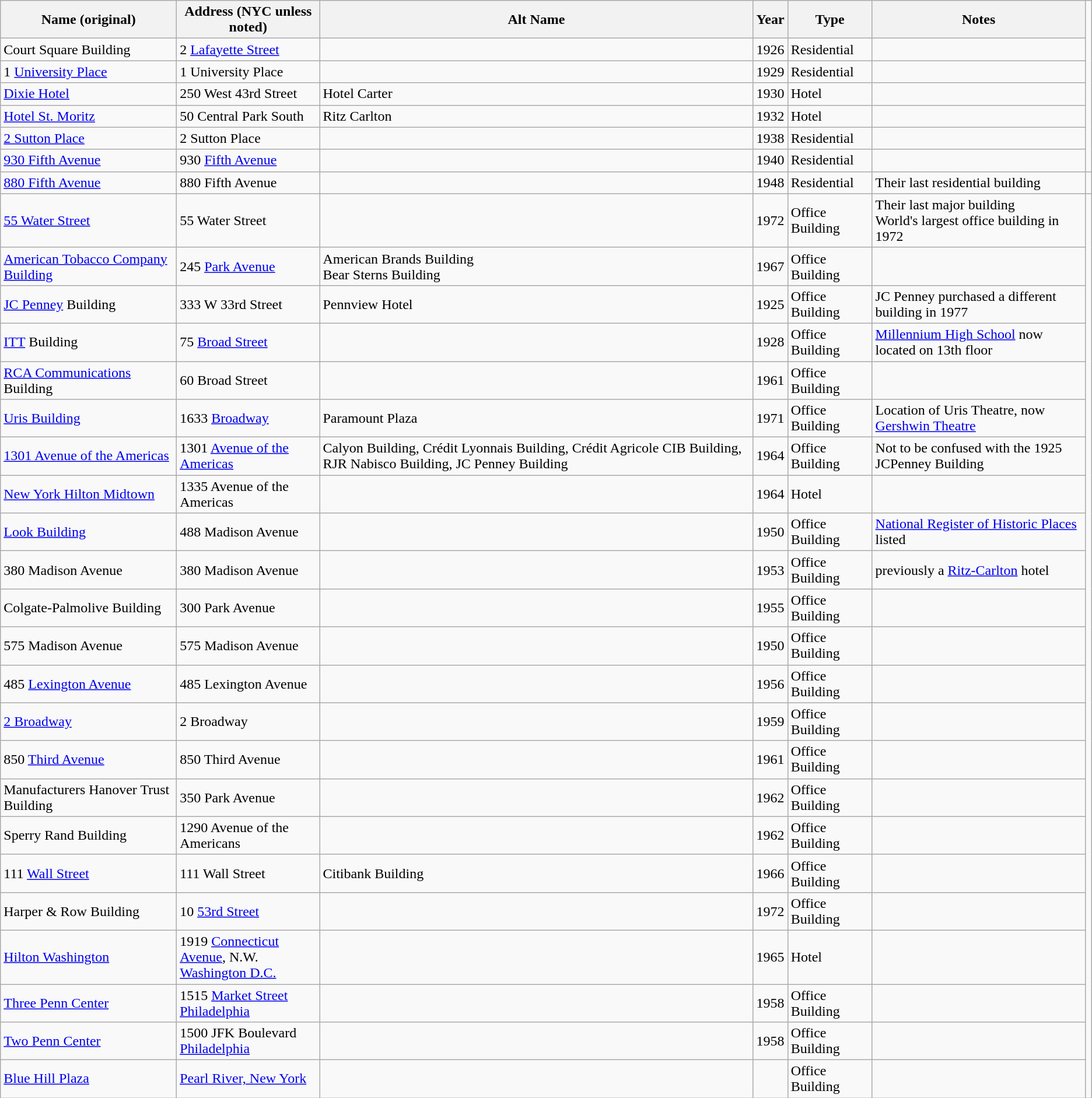<table class="wikitable sortable">
<tr>
<th>Name (original)</th>
<th>Address (NYC unless noted)</th>
<th>Alt Name</th>
<th>Year</th>
<th>Type</th>
<th>Notes</th>
</tr>
<tr>
<td>Court Square Building</td>
<td>2 <a href='#'>Lafayette Street</a></td>
<td></td>
<td>1926</td>
<td>Residential</td>
<td></td>
</tr>
<tr>
<td>1 <a href='#'>University Place</a></td>
<td>1 University Place</td>
<td></td>
<td>1929</td>
<td>Residential</td>
<td></td>
</tr>
<tr>
<td><a href='#'>Dixie Hotel</a></td>
<td>250 West 43rd Street</td>
<td>Hotel Carter</td>
<td>1930</td>
<td>Hotel</td>
<td></td>
</tr>
<tr>
<td><a href='#'>Hotel St. Moritz</a></td>
<td>50 Central Park South</td>
<td>Ritz Carlton</td>
<td>1932</td>
<td>Hotel</td>
<td></td>
</tr>
<tr>
<td><a href='#'>2 Sutton Place</a></td>
<td>2 Sutton Place</td>
<td></td>
<td>1938</td>
<td>Residential</td>
<td></td>
</tr>
<tr>
<td><a href='#'>930 Fifth Avenue</a></td>
<td>930 <a href='#'>Fifth Avenue</a></td>
<td></td>
<td>1940</td>
<td>Residential</td>
<td></td>
</tr>
<tr>
<td><a href='#'>880 Fifth Avenue</a></td>
<td>880 Fifth Avenue</td>
<td></td>
<td>1948</td>
<td>Residential</td>
<td>Their last residential building</td>
<td></td>
</tr>
<tr>
<td><a href='#'>55 Water Street</a></td>
<td>55 Water Street</td>
<td></td>
<td>1972</td>
<td>Office Building</td>
<td>Their last major building<br>World's largest office building in 1972</td>
</tr>
<tr>
<td><a href='#'>American Tobacco Company Building</a></td>
<td>245 <a href='#'>Park Avenue</a></td>
<td>American Brands Building<br> Bear Sterns Building</td>
<td>1967</td>
<td>Office Building</td>
<td></td>
</tr>
<tr>
<td><a href='#'>JC Penney</a> Building</td>
<td>333 W 33rd Street</td>
<td>Pennview Hotel</td>
<td>1925</td>
<td>Office Building</td>
<td>JC Penney purchased a different building in 1977</td>
</tr>
<tr>
<td><a href='#'>ITT</a> Building</td>
<td>75 <a href='#'>Broad Street</a></td>
<td></td>
<td>1928</td>
<td>Office Building</td>
<td><a href='#'>Millennium High School</a> now located on 13th floor</td>
</tr>
<tr>
<td><a href='#'>RCA Communications</a> Building</td>
<td>60 Broad Street</td>
<td></td>
<td>1961</td>
<td>Office Building</td>
<td></td>
</tr>
<tr>
<td><a href='#'>Uris Building</a></td>
<td>1633 <a href='#'>Broadway</a></td>
<td>Paramount Plaza</td>
<td>1971</td>
<td>Office Building</td>
<td>Location of Uris Theatre, now <a href='#'>Gershwin Theatre</a></td>
</tr>
<tr>
<td><a href='#'>1301 Avenue of the Americas</a></td>
<td>1301 <a href='#'>Avenue of the Americas</a></td>
<td>Calyon Building, Crédit Lyonnais Building, Crédit Agricole CIB Building, RJR Nabisco Building, JC Penney Building</td>
<td>1964</td>
<td>Office Building</td>
<td>Not to be confused with the 1925 JCPenney Building</td>
</tr>
<tr>
<td><a href='#'>New York Hilton Midtown</a></td>
<td>1335 Avenue of the Americas</td>
<td></td>
<td>1964</td>
<td>Hotel</td>
<td></td>
</tr>
<tr>
<td><a href='#'>Look Building</a></td>
<td>488 Madison Avenue</td>
<td></td>
<td>1950</td>
<td>Office Building</td>
<td><a href='#'>National Register of Historic Places</a> listed</td>
</tr>
<tr>
<td>380 Madison Avenue</td>
<td>380 Madison Avenue</td>
<td></td>
<td>1953</td>
<td>Office Building</td>
<td>previously a <a href='#'>Ritz-Carlton</a> hotel</td>
</tr>
<tr>
<td>Colgate-Palmolive Building</td>
<td>300 Park Avenue</td>
<td></td>
<td>1955</td>
<td>Office Building</td>
<td></td>
</tr>
<tr>
<td>575 Madison Avenue</td>
<td>575 Madison Avenue</td>
<td></td>
<td>1950</td>
<td>Office Building</td>
<td></td>
</tr>
<tr>
<td>485 <a href='#'>Lexington Avenue</a></td>
<td>485 Lexington Avenue</td>
<td></td>
<td>1956</td>
<td>Office Building</td>
<td></td>
</tr>
<tr>
<td><a href='#'>2 Broadway</a></td>
<td>2 Broadway</td>
<td></td>
<td>1959</td>
<td>Office Building</td>
<td></td>
</tr>
<tr>
<td>850 <a href='#'>Third Avenue</a></td>
<td>850 Third Avenue</td>
<td></td>
<td>1961</td>
<td>Office Building</td>
<td></td>
</tr>
<tr>
<td>Manufacturers Hanover Trust Building</td>
<td>350 Park Avenue</td>
<td></td>
<td>1962</td>
<td>Office Building</td>
<td></td>
</tr>
<tr>
<td>Sperry Rand Building</td>
<td>1290 Avenue of the Americans</td>
<td></td>
<td>1962</td>
<td>Office Building</td>
<td></td>
</tr>
<tr>
<td>111 <a href='#'>Wall Street</a></td>
<td>111 Wall Street</td>
<td>Citibank Building</td>
<td>1966</td>
<td>Office Building</td>
<td></td>
</tr>
<tr>
<td>Harper & Row Building</td>
<td>10 <a href='#'>53rd Street</a></td>
<td></td>
<td>1972</td>
<td>Office Building</td>
<td></td>
</tr>
<tr>
<td><a href='#'>Hilton Washington</a></td>
<td>1919 <a href='#'>Connecticut Avenue</a>, N.W.<br><a href='#'>Washington D.C.</a></td>
<td></td>
<td>1965</td>
<td>Hotel</td>
<td></td>
</tr>
<tr>
<td><a href='#'>Three Penn Center</a></td>
<td>1515 <a href='#'>Market Street</a><br><a href='#'>Philadelphia</a></td>
<td></td>
<td>1958</td>
<td>Office Building</td>
<td></td>
</tr>
<tr>
<td><a href='#'>Two Penn Center</a></td>
<td>1500 JFK Boulevard<br><a href='#'>Philadelphia</a></td>
<td></td>
<td>1958</td>
<td>Office Building</td>
<td></td>
</tr>
<tr>
<td><a href='#'>Blue Hill Plaza</a></td>
<td><a href='#'>Pearl River, New York</a></td>
<td></td>
<td></td>
<td>Office Building</td>
<td></td>
</tr>
</table>
